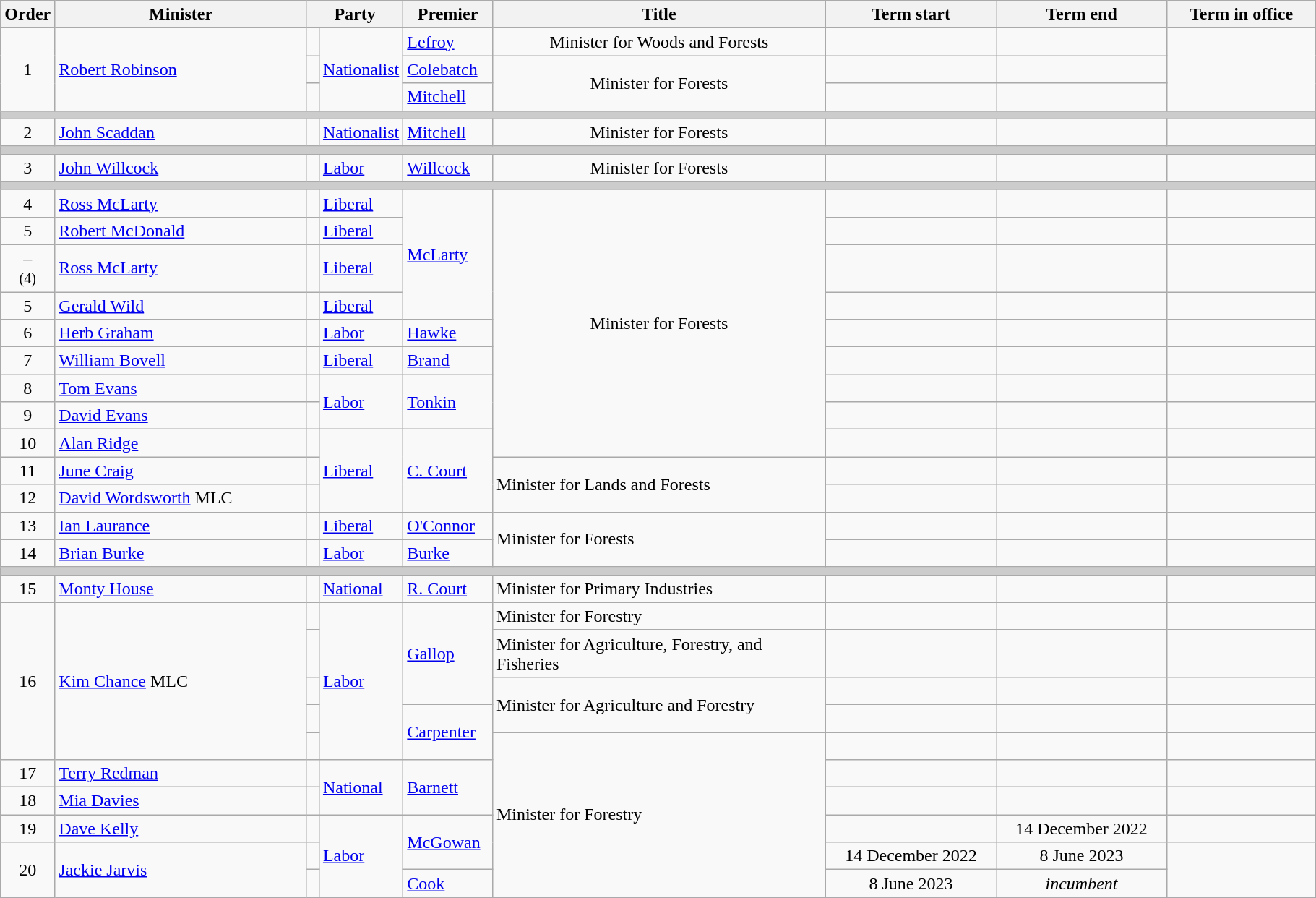<table class="wikitable">
<tr>
<th width=5>Order</th>
<th width=225>Minister</th>
<th width=75 colspan="2">Party</th>
<th width=75>Premier</th>
<th width=300>Title</th>
<th width=150>Term start</th>
<th width=150>Term end</th>
<th width=130>Term in office</th>
</tr>
<tr>
<td rowspan="3" align=center>1</td>
<td rowspan="3"><a href='#'>Robert Robinson</a></td>
<td> </td>
<td rowspan="3"><a href='#'>Nationalist</a></td>
<td><a href='#'>Lefroy</a></td>
<td align=center>Minister for Woods and Forests</td>
<td align=center></td>
<td align=center></td>
<td rowspan="3" align=center></td>
</tr>
<tr>
<td> </td>
<td><a href='#'>Colebatch</a></td>
<td rowspan="2" align=center>Minister for Forests</td>
<td align=center></td>
<td align=center></td>
</tr>
<tr>
<td> </td>
<td><a href='#'>Mitchell</a></td>
<td align=center></td>
<td align=center></td>
</tr>
<tr>
<th colspan=9 style="background: #cccccc;"></th>
</tr>
<tr>
<td align=center>2</td>
<td><a href='#'>John Scaddan</a></td>
<td> </td>
<td><a href='#'>Nationalist</a></td>
<td><a href='#'>Mitchell</a></td>
<td align=center>Minister for Forests</td>
<td align=center></td>
<td align=center></td>
<td align=center></td>
</tr>
<tr>
<th colspan=9 style="background: #cccccc;"></th>
</tr>
<tr>
<td align=center>3</td>
<td><a href='#'>John Willcock</a></td>
<td> </td>
<td><a href='#'>Labor</a></td>
<td><a href='#'>Willcock</a></td>
<td align=center>Minister for Forests</td>
<td align=center></td>
<td align=center></td>
<td align=center></td>
</tr>
<tr>
<th colspan=9 style="background: #cccccc;"></th>
</tr>
<tr>
<td align=center>4</td>
<td><a href='#'>Ross McLarty</a></td>
<td> </td>
<td><a href='#'>Liberal</a></td>
<td rowspan="4"><a href='#'>McLarty</a></td>
<td rowspan="9" align=center>Minister for Forests</td>
<td align=center></td>
<td align=center></td>
<td align=center></td>
</tr>
<tr>
<td align=center>5</td>
<td><a href='#'>Robert McDonald</a></td>
<td> </td>
<td><a href='#'>Liberal</a></td>
<td align=center></td>
<td align=center></td>
<td align=center></td>
</tr>
<tr>
<td align=center>–<br><small>(4)</small></td>
<td><a href='#'>Ross McLarty</a></td>
<td> </td>
<td><a href='#'>Liberal</a></td>
<td align=center></td>
<td align=center></td>
<td align=center></td>
</tr>
<tr>
<td align=center>5</td>
<td><a href='#'>Gerald Wild</a></td>
<td> </td>
<td><a href='#'>Liberal</a></td>
<td align=center></td>
<td align=center></td>
<td align=center></td>
</tr>
<tr>
<td align=center>6</td>
<td><a href='#'>Herb Graham</a></td>
<td> </td>
<td><a href='#'>Labor</a></td>
<td><a href='#'>Hawke</a></td>
<td align=center></td>
<td align=center></td>
<td align=center></td>
</tr>
<tr>
<td align=center>7</td>
<td><a href='#'>William Bovell</a></td>
<td> </td>
<td><a href='#'>Liberal</a></td>
<td><a href='#'>Brand</a></td>
<td align=center></td>
<td align=center></td>
<td align=center><strong></strong></td>
</tr>
<tr>
<td align=center>8</td>
<td><a href='#'>Tom Evans</a></td>
<td> </td>
<td rowspan="2"><a href='#'>Labor</a></td>
<td rowspan="2"><a href='#'>Tonkin</a></td>
<td align=center></td>
<td align=center></td>
<td align=center></td>
</tr>
<tr>
<td align=center>9</td>
<td><a href='#'>David Evans</a></td>
<td> </td>
<td align=center></td>
<td align=center></td>
<td align=center></td>
</tr>
<tr>
<td align=center>10</td>
<td><a href='#'>Alan Ridge</a></td>
<td> </td>
<td rowspan="3"><a href='#'>Liberal</a></td>
<td rowspan="3"><a href='#'>C. Court</a></td>
<td align=center></td>
<td align=center></td>
<td align=center></td>
</tr>
<tr>
<td align=center>11</td>
<td><a href='#'>June Craig</a></td>
<td> </td>
<td rowspan="2">Minister for Lands and Forests</td>
<td align=center></td>
<td align=center></td>
<td align=center></td>
</tr>
<tr>
<td align=center>12</td>
<td><a href='#'>David Wordsworth</a> MLC</td>
<td> </td>
<td align=center></td>
<td align=center></td>
<td align=center></td>
</tr>
<tr>
<td align=center>13</td>
<td><a href='#'>Ian Laurance</a></td>
<td> </td>
<td><a href='#'>Liberal</a></td>
<td><a href='#'>O'Connor</a></td>
<td rowspan="2">Minister for Forests</td>
<td align=center></td>
<td align=center></td>
<td align=center></td>
</tr>
<tr>
<td align=center>14</td>
<td><a href='#'>Brian Burke</a></td>
<td> </td>
<td><a href='#'>Labor</a></td>
<td><a href='#'>Burke</a></td>
<td align=center></td>
<td align=center></td>
<td align=center></td>
</tr>
<tr>
<th colspan=9 style="background: #cccccc;"></th>
</tr>
<tr>
<td align=center>15</td>
<td><a href='#'>Monty House</a></td>
<td> </td>
<td><a href='#'>National</a></td>
<td><a href='#'>R. Court</a></td>
<td>Minister for Primary Industries</td>
<td align=center></td>
<td align=center></td>
<td align=center></td>
</tr>
<tr>
<td rowspan="5" align=center>16</td>
<td rowspan="5"><a href='#'>Kim Chance</a> MLC</td>
<td> </td>
<td rowspan="5"><a href='#'>Labor</a></td>
<td rowspan="3"><a href='#'>Gallop</a></td>
<td>Minister for Forestry</td>
<td align=center></td>
<td align=center></td>
<td align=center></td>
</tr>
<tr>
<td> </td>
<td>Minister for Agriculture, Forestry, and Fisheries</td>
<td align=center></td>
<td align=center></td>
<td align=center></td>
</tr>
<tr>
<td> </td>
<td rowspan="2">Minister for Agriculture and Forestry</td>
<td align=center></td>
<td align=center></td>
<td align=center></td>
</tr>
<tr>
<td> </td>
<td rowspan="2"><a href='#'>Carpenter</a></td>
<td align=center></td>
<td align=center></td>
<td align=center></td>
</tr>
<tr>
<td> </td>
<td rowspan="6">Minister for Forestry</td>
<td align=center></td>
<td align=center></td>
<td align=center></td>
</tr>
<tr>
<td align=center>17</td>
<td><a href='#'>Terry Redman</a></td>
<td> </td>
<td rowspan="2"><a href='#'>National</a></td>
<td rowspan="2"><a href='#'>Barnett</a></td>
<td align=center></td>
<td align=center></td>
<td align=center></td>
</tr>
<tr>
<td align=center>18</td>
<td><a href='#'>Mia Davies</a></td>
<td> </td>
<td align=center></td>
<td align=center></td>
<td align=center></td>
</tr>
<tr>
<td align=center>19</td>
<td><a href='#'>Dave Kelly</a></td>
<td> </td>
<td rowspan="3"><a href='#'>Labor</a></td>
<td rowspan="2"><a href='#'>McGowan</a></td>
<td align=center></td>
<td align=center>14 December 2022</td>
<td align=center></td>
</tr>
<tr>
<td align=center rowspan="2">20</td>
<td rowspan="2"><a href='#'>Jackie Jarvis</a></td>
<td> </td>
<td align=center>14 December 2022</td>
<td align=center>8 June 2023</td>
<td rowspan="2"></td>
</tr>
<tr>
<td> </td>
<td><a href='#'>Cook</a></td>
<td align=center>8 June 2023</td>
<td align=center><em>incumbent</em></td>
</tr>
</table>
